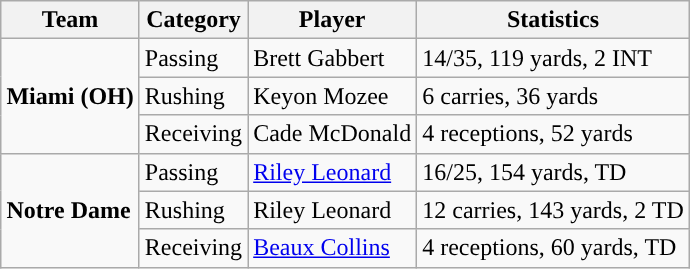<table class="wikitable" style="float: right;">
<tr>
<th>Team</th>
<th>Category</th>
<th>Player</th>
<th>Statistics</th>
</tr>
<tr>
<td rowspan=3><strong>Miami (OH)</strong></td>
<td>Passing</td>
<td>Brett Gabbert</td>
<td>14/35, 119 yards, 2 INT</td>
</tr>
<tr>
<td>Rushing</td>
<td>Keyon Mozee</td>
<td>6 carries, 36 yards</td>
</tr>
<tr>
<td>Receiving</td>
<td>Cade McDonald</td>
<td>4 receptions, 52 yards</td>
</tr>
<tr>
<td rowspan=3><strong>Notre Dame</strong></td>
<td>Passing</td>
<td><a href='#'>Riley Leonard</a></td>
<td>16/25, 154 yards, TD</td>
</tr>
<tr>
<td>Rushing</td>
<td>Riley Leonard</td>
<td>12 carries, 143 yards, 2 TD</td>
</tr>
<tr>
<td>Receiving</td>
<td><a href='#'>Beaux Collins</a></td>
<td>4 receptions, 60 yards, TD</td>
</tr>
</table>
